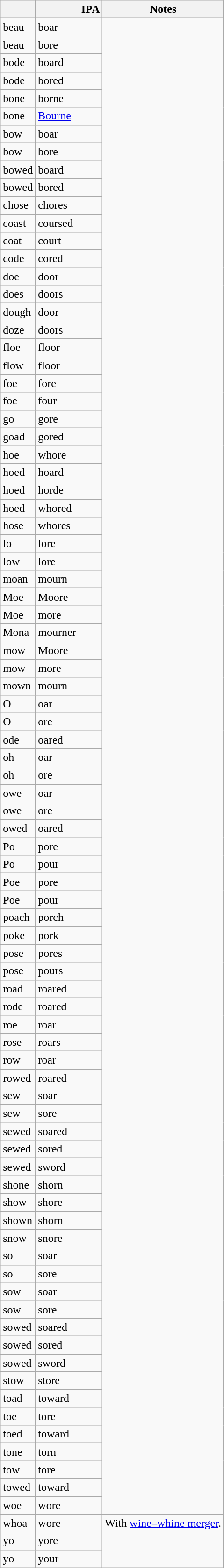<table class="wikitable sortable mw-collapsible mw-collapsed">
<tr>
<th></th>
<th></th>
<th>IPA</th>
<th>Notes</th>
</tr>
<tr>
<td>beau</td>
<td>boar</td>
<td></td>
</tr>
<tr>
<td>beau</td>
<td>bore</td>
<td></td>
</tr>
<tr>
<td>bode</td>
<td>board</td>
<td></td>
</tr>
<tr>
<td>bode</td>
<td>bored</td>
<td></td>
</tr>
<tr>
<td>bone</td>
<td>borne</td>
<td></td>
</tr>
<tr>
<td>bone</td>
<td><a href='#'>Bourne</a></td>
<td></td>
</tr>
<tr>
<td>bow</td>
<td>boar</td>
<td></td>
</tr>
<tr>
<td>bow</td>
<td>bore</td>
<td></td>
</tr>
<tr>
<td>bowed</td>
<td>board</td>
<td></td>
</tr>
<tr>
<td>bowed</td>
<td>bored</td>
<td></td>
</tr>
<tr>
<td>chose</td>
<td>chores</td>
<td></td>
</tr>
<tr>
<td>coast</td>
<td>coursed</td>
<td></td>
</tr>
<tr>
<td>coat</td>
<td>court</td>
<td></td>
</tr>
<tr>
<td>code</td>
<td>cored</td>
<td></td>
</tr>
<tr>
<td>doe</td>
<td>door</td>
<td></td>
</tr>
<tr>
<td>does</td>
<td>doors</td>
<td></td>
</tr>
<tr>
<td>dough</td>
<td>door</td>
<td></td>
</tr>
<tr>
<td>doze</td>
<td>doors</td>
<td></td>
</tr>
<tr>
<td>floe</td>
<td>floor</td>
<td></td>
</tr>
<tr>
<td>flow</td>
<td>floor</td>
<td></td>
</tr>
<tr>
<td>foe</td>
<td>fore</td>
<td></td>
</tr>
<tr>
<td>foe</td>
<td>four</td>
<td></td>
</tr>
<tr>
<td>go</td>
<td>gore</td>
<td></td>
</tr>
<tr>
<td>goad</td>
<td>gored</td>
<td></td>
</tr>
<tr>
<td>hoe</td>
<td>whore</td>
<td></td>
</tr>
<tr>
<td>hoed</td>
<td>hoard</td>
<td></td>
</tr>
<tr>
<td>hoed</td>
<td>horde</td>
<td></td>
</tr>
<tr>
<td>hoed</td>
<td>whored</td>
<td></td>
</tr>
<tr>
<td>hose</td>
<td>whores</td>
<td></td>
</tr>
<tr>
<td>lo</td>
<td>lore</td>
<td></td>
</tr>
<tr>
<td>low</td>
<td>lore</td>
<td></td>
</tr>
<tr>
<td>moan</td>
<td>mourn</td>
<td></td>
</tr>
<tr>
<td>Moe</td>
<td>Moore</td>
<td></td>
</tr>
<tr>
<td>Moe</td>
<td>more</td>
<td></td>
</tr>
<tr>
<td>Mona</td>
<td>mourner</td>
<td></td>
</tr>
<tr>
<td>mow</td>
<td>Moore</td>
<td></td>
</tr>
<tr>
<td>mow</td>
<td>more</td>
<td></td>
</tr>
<tr>
<td>mown</td>
<td>mourn</td>
<td></td>
</tr>
<tr>
<td>O</td>
<td>oar</td>
<td></td>
</tr>
<tr>
<td>O</td>
<td>ore</td>
<td></td>
</tr>
<tr>
<td>ode</td>
<td>oared</td>
<td></td>
</tr>
<tr>
<td>oh</td>
<td>oar</td>
<td></td>
</tr>
<tr>
<td>oh</td>
<td>ore</td>
<td></td>
</tr>
<tr>
<td>owe</td>
<td>oar</td>
<td></td>
</tr>
<tr>
<td>owe</td>
<td>ore</td>
<td></td>
</tr>
<tr>
<td>owed</td>
<td>oared</td>
<td></td>
</tr>
<tr>
<td>Po</td>
<td>pore</td>
<td></td>
</tr>
<tr>
<td>Po</td>
<td>pour</td>
<td></td>
</tr>
<tr>
<td>Poe</td>
<td>pore</td>
<td></td>
</tr>
<tr>
<td>Poe</td>
<td>pour</td>
<td></td>
</tr>
<tr>
<td>poach</td>
<td>porch</td>
<td></td>
</tr>
<tr>
<td>poke</td>
<td>pork</td>
<td></td>
</tr>
<tr>
<td>pose</td>
<td>pores</td>
<td></td>
</tr>
<tr>
<td>pose</td>
<td>pours</td>
<td></td>
</tr>
<tr>
<td>road</td>
<td>roared</td>
<td></td>
</tr>
<tr>
<td>rode</td>
<td>roared</td>
<td></td>
</tr>
<tr>
<td>roe</td>
<td>roar</td>
<td></td>
</tr>
<tr>
<td>rose</td>
<td>roars</td>
<td></td>
</tr>
<tr>
<td>row</td>
<td>roar</td>
<td></td>
</tr>
<tr>
<td>rowed</td>
<td>roared</td>
<td></td>
</tr>
<tr>
<td>sew</td>
<td>soar</td>
<td></td>
</tr>
<tr>
<td>sew</td>
<td>sore</td>
<td></td>
</tr>
<tr>
<td>sewed</td>
<td>soared</td>
<td></td>
</tr>
<tr>
<td>sewed</td>
<td>sored</td>
<td></td>
</tr>
<tr>
<td>sewed</td>
<td>sword</td>
<td></td>
</tr>
<tr>
<td>shone</td>
<td>shorn</td>
<td></td>
</tr>
<tr>
<td>show</td>
<td>shore</td>
<td></td>
</tr>
<tr>
<td>shown</td>
<td>shorn</td>
<td></td>
</tr>
<tr>
<td>snow</td>
<td>snore</td>
<td></td>
</tr>
<tr>
<td>so</td>
<td>soar</td>
<td></td>
</tr>
<tr>
<td>so</td>
<td>sore</td>
<td></td>
</tr>
<tr>
<td>sow</td>
<td>soar</td>
<td></td>
</tr>
<tr>
<td>sow</td>
<td>sore</td>
<td></td>
</tr>
<tr>
<td>sowed</td>
<td>soared</td>
<td></td>
</tr>
<tr>
<td>sowed</td>
<td>sored</td>
<td></td>
</tr>
<tr>
<td>sowed</td>
<td>sword</td>
<td></td>
</tr>
<tr>
<td>stow</td>
<td>store</td>
<td></td>
</tr>
<tr>
<td>toad</td>
<td>toward</td>
<td></td>
</tr>
<tr>
<td>toe</td>
<td>tore</td>
<td></td>
</tr>
<tr>
<td>toed</td>
<td>toward</td>
<td></td>
</tr>
<tr>
<td>tone</td>
<td>torn</td>
<td></td>
</tr>
<tr>
<td>tow</td>
<td>tore</td>
<td></td>
</tr>
<tr>
<td>towed</td>
<td>toward</td>
<td></td>
</tr>
<tr>
<td>woe</td>
<td>wore</td>
<td></td>
</tr>
<tr>
<td>whoa</td>
<td>wore</td>
<td></td>
<td>With <a href='#'>wine–whine merger</a>.</td>
</tr>
<tr>
<td>yo</td>
<td>yore</td>
<td></td>
</tr>
<tr>
<td>yo</td>
<td>your</td>
<td></td>
</tr>
</table>
